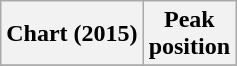<table class="wikitable sortable">
<tr>
<th>Chart (2015)</th>
<th>Peak<br>position</th>
</tr>
<tr>
</tr>
</table>
